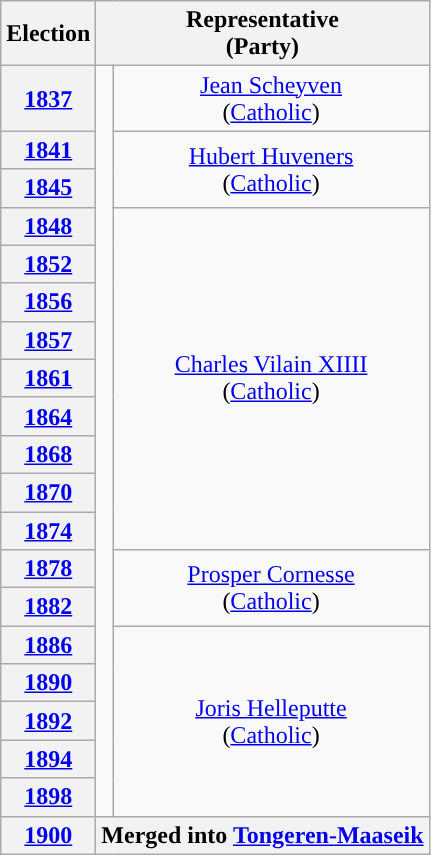<table class="wikitable" style="text-align:center">
<tr>
<th>Election</th>
<th colspan=2>Representative<br>(Party)</th>
</tr>
<tr>
<th><a href='#'>1837</a></th>
<td rowspan=19; style="background-color: "></td>
<td rowspan=1><a href='#'>Jean Scheyven</a><br>(<a href='#'>Catholic</a>)</td>
</tr>
<tr>
<th><a href='#'>1841</a></th>
<td rowspan=2><a href='#'>Hubert Huveners</a><br>(<a href='#'>Catholic</a>)</td>
</tr>
<tr>
<th><a href='#'>1845</a></th>
</tr>
<tr>
<th><a href='#'>1848</a></th>
<td rowspan=9><a href='#'>Charles Vilain XIIII</a><br>(<a href='#'>Catholic</a>)</td>
</tr>
<tr>
<th><a href='#'>1852</a></th>
</tr>
<tr>
<th><a href='#'>1856</a></th>
</tr>
<tr>
<th><a href='#'>1857</a></th>
</tr>
<tr>
<th><a href='#'>1861</a></th>
</tr>
<tr>
<th><a href='#'>1864</a></th>
</tr>
<tr>
<th><a href='#'>1868</a></th>
</tr>
<tr>
<th><a href='#'>1870</a></th>
</tr>
<tr>
<th><a href='#'>1874</a></th>
</tr>
<tr>
<th><a href='#'>1878</a></th>
<td rowspan=2><a href='#'>Prosper Cornesse</a><br>(<a href='#'>Catholic</a>)</td>
</tr>
<tr>
<th><a href='#'>1882</a></th>
</tr>
<tr>
<th><a href='#'>1886</a></th>
<td rowspan=5><a href='#'>Joris Helleputte</a><br>(<a href='#'>Catholic</a>)</td>
</tr>
<tr>
<th><a href='#'>1890</a></th>
</tr>
<tr>
<th><a href='#'>1892</a></th>
</tr>
<tr>
<th><a href='#'>1894</a></th>
</tr>
<tr>
<th><a href='#'>1898</a></th>
</tr>
<tr>
<th><a href='#'>1900</a></th>
<th colspan=2>Merged into <a href='#'>Tongeren-Maaseik</a></th>
</tr>
</table>
